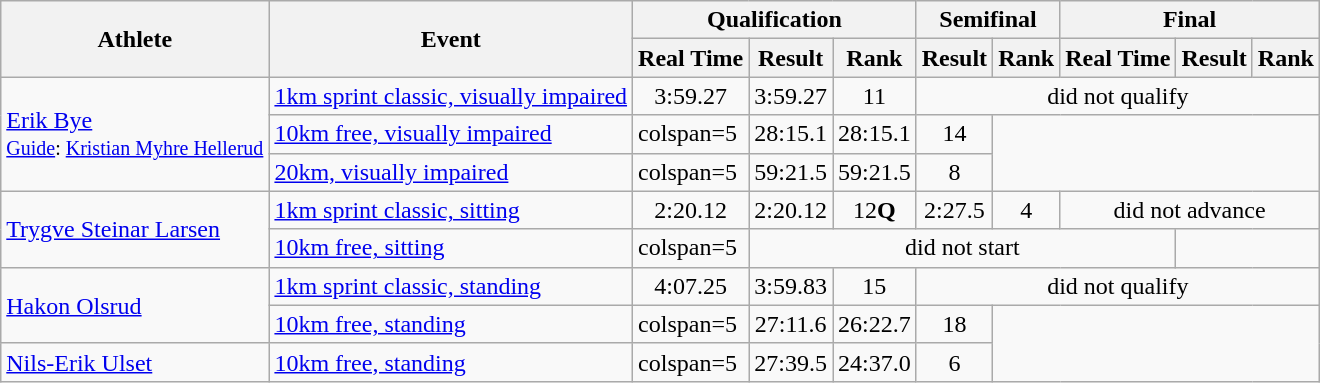<table class="wikitable" style="font-size:100%">
<tr>
<th rowspan="2">Athlete</th>
<th rowspan="2">Event</th>
<th colspan="3">Qualification</th>
<th colspan="2">Semifinal</th>
<th colspan="3">Final</th>
</tr>
<tr>
<th>Real Time</th>
<th>Result</th>
<th>Rank</th>
<th>Result</th>
<th>Rank</th>
<th>Real Time</th>
<th>Result</th>
<th>Rank</th>
</tr>
<tr>
<td rowspan=3><a href='#'>Erik Bye</a><br><small><a href='#'>Guide</a>: <a href='#'>Kristian Myhre Hellerud</a></small></td>
<td><a href='#'>1km sprint classic, visually impaired</a></td>
<td align="center">3:59.27</td>
<td align="center">3:59.27</td>
<td align="center">11</td>
<td colspan=5 align="center">did not qualify</td>
</tr>
<tr>
<td><a href='#'>10km free, visually impaired</a></td>
<td>colspan=5 </td>
<td align="center">28:15.1</td>
<td align="center">28:15.1</td>
<td align="center">14</td>
</tr>
<tr>
<td><a href='#'>20km, visually impaired</a></td>
<td>colspan=5 </td>
<td align="center">59:21.5</td>
<td align="center">59:21.5</td>
<td align="center">8</td>
</tr>
<tr>
<td rowspan=2><a href='#'>Trygve Steinar Larsen</a></td>
<td><a href='#'>1km sprint classic, sitting</a></td>
<td align="center">2:20.12</td>
<td align="center">2:20.12</td>
<td align="center">12<strong>Q</strong></td>
<td align="center">2:27.5</td>
<td align="center">4</td>
<td colspan=3 align="center">did not advance</td>
</tr>
<tr>
<td><a href='#'>10km free, sitting</a></td>
<td>colspan=5 </td>
<td colspan=5 align="center">did not start</td>
</tr>
<tr>
<td rowspan=2><a href='#'>Hakon Olsrud</a></td>
<td><a href='#'>1km sprint classic, standing</a></td>
<td align="center">4:07.25</td>
<td align="center">3:59.83</td>
<td align="center">15</td>
<td colspan=5 align="center">did not qualify</td>
</tr>
<tr>
<td><a href='#'>10km free, standing</a></td>
<td>colspan=5 </td>
<td align="center">27:11.6</td>
<td align="center">26:22.7</td>
<td align="center">18</td>
</tr>
<tr>
<td><a href='#'>Nils-Erik Ulset</a></td>
<td><a href='#'>10km free, standing</a></td>
<td>colspan=5 </td>
<td align="center">27:39.5</td>
<td align="center">24:37.0</td>
<td align="center">6</td>
</tr>
</table>
